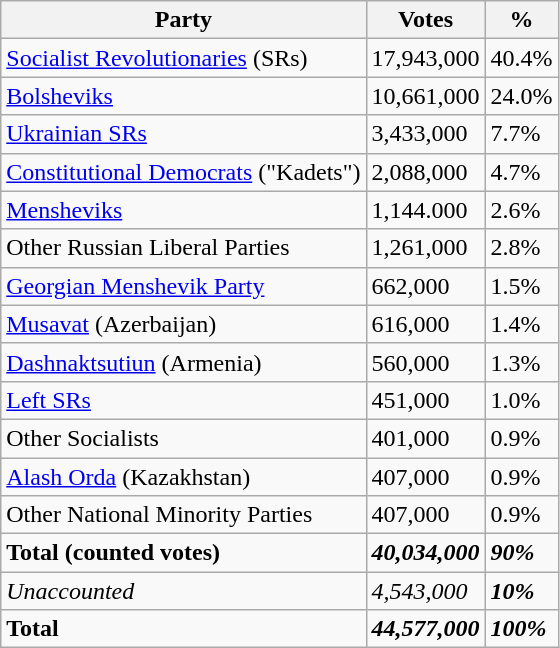<table class="wikitable">
<tr>
<th>Party</th>
<th>Votes </th>
<th>%</th>
</tr>
<tr>
<td><a href='#'>Socialist Revolutionaries</a> (SRs)</td>
<td>17,943,000</td>
<td>40.4%</td>
</tr>
<tr>
<td><a href='#'>Bolsheviks</a></td>
<td>10,661,000</td>
<td>24.0%</td>
</tr>
<tr>
<td><a href='#'>Ukrainian SRs</a></td>
<td>3,433,000</td>
<td>7.7%</td>
</tr>
<tr>
<td><a href='#'>Constitutional Democrats</a> ("Kadets")</td>
<td>2,088,000</td>
<td>4.7%</td>
</tr>
<tr>
<td><a href='#'>Mensheviks</a></td>
<td>1,144.000</td>
<td>2.6%</td>
</tr>
<tr>
<td>Other Russian Liberal Parties</td>
<td>1,261,000</td>
<td>2.8%</td>
</tr>
<tr>
<td><a href='#'>Georgian Menshevik Party</a></td>
<td>662,000</td>
<td>1.5%</td>
</tr>
<tr>
<td><a href='#'>Musavat</a> (Azerbaijan)</td>
<td>616,000</td>
<td>1.4%</td>
</tr>
<tr>
<td><a href='#'>Dashnaktsutiun</a> (Armenia)</td>
<td>560,000</td>
<td>1.3%</td>
</tr>
<tr>
<td><a href='#'>Left SRs</a></td>
<td>451,000</td>
<td>1.0%</td>
</tr>
<tr>
<td>Other Socialists</td>
<td>401,000</td>
<td>0.9%</td>
</tr>
<tr>
<td><a href='#'>Alash Orda</a> (Kazakhstan)</td>
<td>407,000</td>
<td>0.9%</td>
</tr>
<tr>
<td>Other National Minority Parties</td>
<td>407,000</td>
<td>0.9%</td>
</tr>
<tr>
<td><strong>Total (counted votes)</strong></td>
<td><strong><em>40,034,000</em></strong></td>
<td><strong><em>90%</em></strong></td>
</tr>
<tr>
<td><em>Unaccounted </em></td>
<td><em>4,543,000</em></td>
<td><strong><em>10%</em></strong></td>
</tr>
<tr>
<td><strong>Total</strong></td>
<td><strong><em>44,577,000</em></strong></td>
<td><strong><em>100%</em></strong></td>
</tr>
</table>
